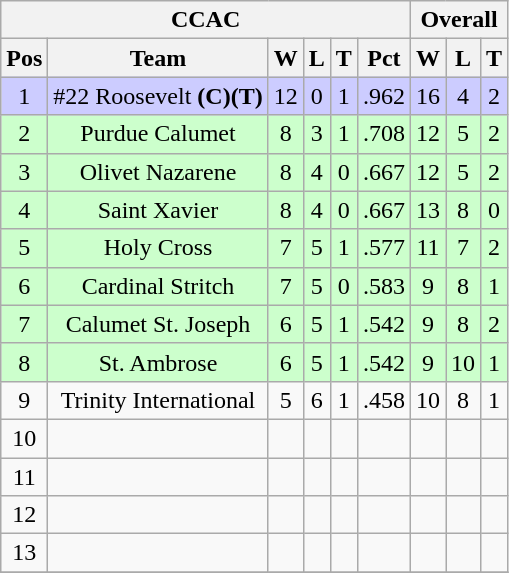<table class="wikitable" style="text-align:center;">
<tr>
<th colspan=6><strong>CCAC</strong></th>
<th colspan=3><strong>Overall</strong></th>
</tr>
<tr>
<th><strong>Pos</strong></th>
<th><strong>Team</strong></th>
<th><strong>W</strong></th>
<th><strong>L</strong></th>
<th><strong>T</strong></th>
<th><strong>Pct</strong></th>
<th><strong>W</strong></th>
<th><strong>L</strong></th>
<th><strong>T</strong></th>
</tr>
<tr style="background:#ccf;">
<td>1</td>
<td>#22 Roosevelt <strong>(C)(T)</strong></td>
<td>12</td>
<td>0</td>
<td>1</td>
<td>.962</td>
<td>16</td>
<td>4</td>
<td>2</td>
</tr>
<tr style="background:#cfc;">
<td>2</td>
<td>Purdue Calumet</td>
<td>8</td>
<td>3</td>
<td>1</td>
<td>.708</td>
<td>12</td>
<td>5</td>
<td>2</td>
</tr>
<tr style="background:#cfc;">
<td>3</td>
<td>Olivet Nazarene</td>
<td>8</td>
<td>4</td>
<td>0</td>
<td>.667</td>
<td>12</td>
<td>5</td>
<td>2</td>
</tr>
<tr style="background:#cfc;">
<td>4</td>
<td>Saint Xavier</td>
<td>8</td>
<td>4</td>
<td>0</td>
<td>.667</td>
<td>13</td>
<td>8</td>
<td>0</td>
</tr>
<tr style="background:#cfc;">
<td>5</td>
<td>Holy Cross</td>
<td>7</td>
<td>5</td>
<td>1</td>
<td>.577</td>
<td>11</td>
<td>7</td>
<td>2</td>
</tr>
<tr style="background:#cfc;">
<td>6</td>
<td>Cardinal Stritch</td>
<td>7</td>
<td>5</td>
<td>0</td>
<td>.583</td>
<td>9</td>
<td>8</td>
<td>1</td>
</tr>
<tr style="background:#cfc;">
<td>7</td>
<td>Calumet St. Joseph</td>
<td>6</td>
<td>5</td>
<td>1</td>
<td>.542</td>
<td>9</td>
<td>8</td>
<td>2</td>
</tr>
<tr style="background:#cfc;">
<td>8</td>
<td>St. Ambrose</td>
<td>6</td>
<td>5</td>
<td>1</td>
<td>.542</td>
<td>9</td>
<td>10</td>
<td>1</td>
</tr>
<tr>
<td>9</td>
<td>Trinity International</td>
<td>5</td>
<td>6</td>
<td>1</td>
<td>.458</td>
<td>10</td>
<td>8</td>
<td>1</td>
</tr>
<tr>
<td>10</td>
<td></td>
<td></td>
<td></td>
<td></td>
<td></td>
<td></td>
<td></td>
<td></td>
</tr>
<tr>
<td>11</td>
<td></td>
<td></td>
<td></td>
<td></td>
<td></td>
<td></td>
<td></td>
<td></td>
</tr>
<tr>
<td>12</td>
<td></td>
<td></td>
<td></td>
<td></td>
<td></td>
<td></td>
<td></td>
<td></td>
</tr>
<tr>
<td>13</td>
<td></td>
<td></td>
<td></td>
<td></td>
<td></td>
<td></td>
<td></td>
<td></td>
</tr>
<tr>
</tr>
</table>
